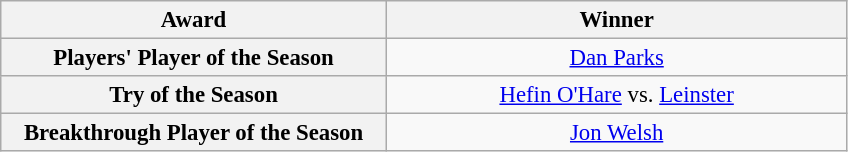<table class="wikitable" style="font-size:95%; text-align:center;">
<tr>
<th style="width:250px;">Award</th>
<th style="width:300px;">Winner</th>
</tr>
<tr>
<th>Players' Player of the Season</th>
<td> <a href='#'>Dan Parks</a></td>
</tr>
<tr>
<th>Try of the Season</th>
<td> <a href='#'>Hefin O'Hare</a> vs.  <a href='#'>Leinster</a></td>
</tr>
<tr>
<th>Breakthrough Player of the Season</th>
<td> <a href='#'>Jon Welsh</a></td>
</tr>
</table>
